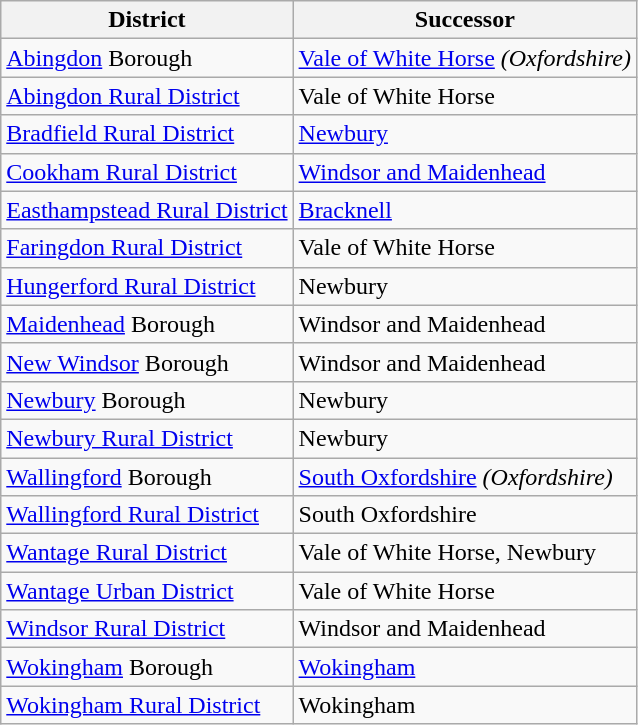<table class="wikitable">
<tr>
<th>District</th>
<th>Successor</th>
</tr>
<tr>
<td><a href='#'>Abingdon</a> Borough</td>
<td><a href='#'>Vale of White Horse</a> <em>(Oxfordshire)</em></td>
</tr>
<tr>
<td><a href='#'>Abingdon Rural District</a></td>
<td>Vale of White Horse</td>
</tr>
<tr>
<td><a href='#'>Bradfield Rural District</a></td>
<td><a href='#'>Newbury</a></td>
</tr>
<tr>
<td><a href='#'>Cookham Rural District</a></td>
<td><a href='#'>Windsor and Maidenhead</a></td>
</tr>
<tr>
<td><a href='#'>Easthampstead Rural District</a></td>
<td><a href='#'>Bracknell</a></td>
</tr>
<tr>
<td><a href='#'>Faringdon Rural District</a></td>
<td>Vale of White Horse</td>
</tr>
<tr>
<td><a href='#'>Hungerford Rural District</a></td>
<td>Newbury</td>
</tr>
<tr>
<td><a href='#'>Maidenhead</a> Borough</td>
<td>Windsor and Maidenhead</td>
</tr>
<tr>
<td><a href='#'>New Windsor</a> Borough</td>
<td>Windsor and Maidenhead</td>
</tr>
<tr>
<td><a href='#'>Newbury</a> Borough</td>
<td>Newbury</td>
</tr>
<tr>
<td><a href='#'>Newbury Rural District</a></td>
<td>Newbury</td>
</tr>
<tr>
<td><a href='#'>Wallingford</a> Borough</td>
<td><a href='#'>South Oxfordshire</a> <em>(Oxfordshire)</em></td>
</tr>
<tr>
<td><a href='#'>Wallingford Rural District</a></td>
<td>South Oxfordshire</td>
</tr>
<tr>
<td><a href='#'>Wantage Rural District</a></td>
<td>Vale of White Horse, Newbury</td>
</tr>
<tr>
<td><a href='#'>Wantage Urban District</a></td>
<td>Vale of White Horse</td>
</tr>
<tr>
<td><a href='#'>Windsor Rural District</a></td>
<td>Windsor and Maidenhead</td>
</tr>
<tr>
<td><a href='#'>Wokingham</a> Borough</td>
<td><a href='#'>Wokingham</a></td>
</tr>
<tr>
<td><a href='#'>Wokingham Rural District</a></td>
<td>Wokingham</td>
</tr>
</table>
